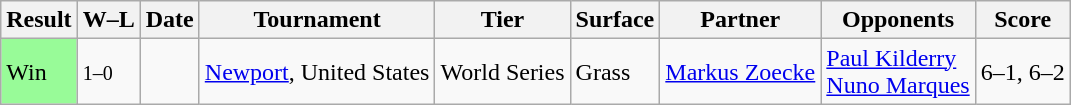<table class="sortable wikitable">
<tr>
<th>Result</th>
<th class="unsortable">W–L</th>
<th>Date</th>
<th>Tournament</th>
<th>Tier</th>
<th>Surface</th>
<th>Partner</th>
<th>Opponents</th>
<th class="unsortable">Score</th>
</tr>
<tr>
<td style="background:#98fb98;">Win</td>
<td><small>1–0</small></td>
<td><a href='#'></a></td>
<td><a href='#'>Newport</a>, United States</td>
<td>World Series</td>
<td>Grass</td>
<td> <a href='#'>Markus Zoecke</a></td>
<td> <a href='#'>Paul Kilderry</a> <br>  <a href='#'>Nuno Marques</a></td>
<td>6–1, 6–2</td>
</tr>
</table>
